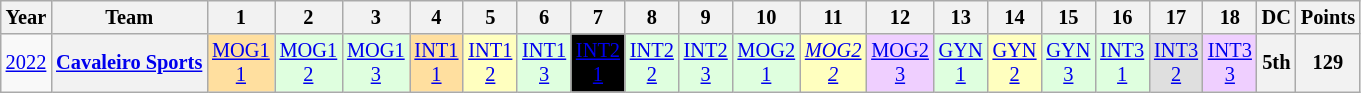<table class="wikitable" style="text-align:center; font-size:85%">
<tr>
<th>Year</th>
<th>Team</th>
<th>1</th>
<th>2</th>
<th>3</th>
<th>4</th>
<th>5</th>
<th>6</th>
<th>7</th>
<th>8</th>
<th>9</th>
<th>10</th>
<th>11</th>
<th>12</th>
<th>13</th>
<th>14</th>
<th>15</th>
<th>16</th>
<th>17</th>
<th>18</th>
<th>DC</th>
<th>Points</th>
</tr>
<tr>
<td><a href='#'>2022</a></td>
<th nowrap><a href='#'>Cavaleiro Sports</a></th>
<td style="background:#FFDF9F"><a href='#'>MOG1<br>1</a><br></td>
<td style="background:#DFFFDF"><a href='#'>MOG1<br>2</a><br> </td>
<td style="background:#DFFFDF"><a href='#'>MOG1<br>3</a><br></td>
<td style="background:#FFDF9F"><a href='#'>INT1<br>1</a><br></td>
<td style="background:#FFFFBF"><a href='#'>INT1<br>2</a><br></td>
<td style="background:#DFFFDF"><a href='#'>INT1<br>3</a><br></td>
<td style="background:black; color:white"><a href='#'><span>INT2<br>1</span></a><br></td>
<td style="background:#DFFFDF"><a href='#'>INT2<br>2</a><br></td>
<td style="background:#DFFFDF"><a href='#'>INT2<br>3</a><br></td>
<td style="background:#DFFFDF"><a href='#'>MOG2<br>1</a><br></td>
<td style="background:#FFFFBF"><em><a href='#'>MOG2<br>2</a></em><br></td>
<td style="background:#EFCFFF"><a href='#'>MOG2<br>3</a><br></td>
<td style="background:#DFFFDF"><a href='#'>GYN<br>1</a><br></td>
<td style="background:#FFFFBF"><a href='#'>GYN<br>2</a><br></td>
<td style="background:#DFFFDF"><a href='#'>GYN<br>3</a><br></td>
<td style="background:#DFFFDF"><a href='#'>INT3<br>1</a><br></td>
<td style="background:#DFDFDF"><a href='#'>INT3<br>2</a><br></td>
<td style="background:#EFCFFF"><a href='#'>INT3<br>3</a><br></td>
<th>5th</th>
<th>129</th>
</tr>
</table>
